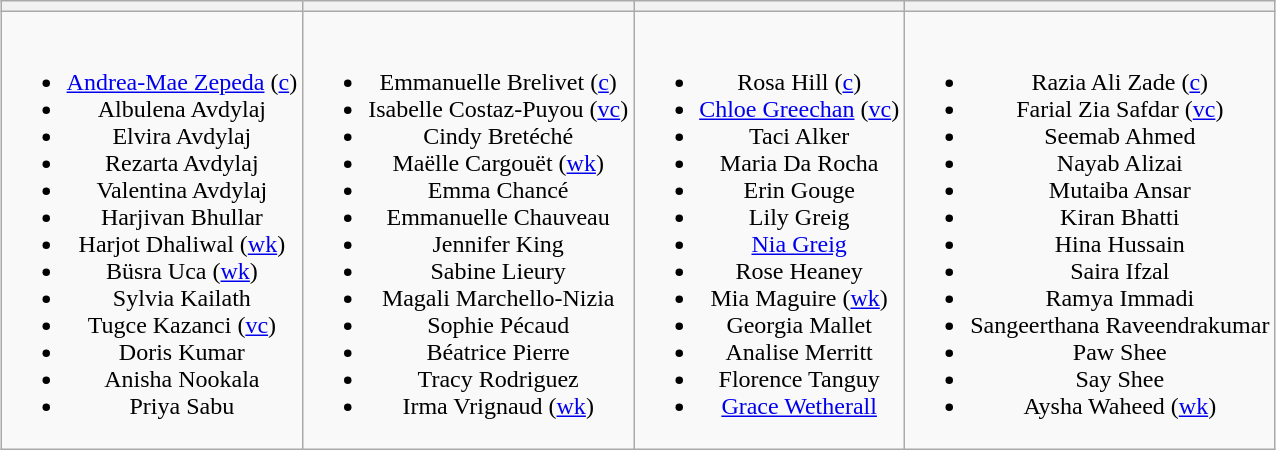<table class="wikitable" style="text-align:center; margin:0 auto">
<tr>
<th></th>
<th></th>
<th></th>
<th></th>
</tr>
<tr style="vertical-align:top">
<td><br><ul><li><a href='#'>Andrea-Mae Zepeda</a> (<a href='#'>c</a>)</li><li>Albulena Avdylaj</li><li>Elvira Avdylaj</li><li>Rezarta Avdylaj</li><li>Valentina Avdylaj</li><li>Harjivan Bhullar</li><li>Harjot Dhaliwal (<a href='#'>wk</a>)</li><li>Büsra Uca (<a href='#'>wk</a>)</li><li>Sylvia Kailath</li><li>Tugce Kazanci (<a href='#'>vc</a>)</li><li>Doris Kumar</li><li>Anisha Nookala</li><li>Priya Sabu</li></ul></td>
<td><br><ul><li>Emmanuelle Brelivet (<a href='#'>c</a>)</li><li>Isabelle Costaz-Puyou (<a href='#'>vc</a>)</li><li>Cindy Bretéché</li><li>Maëlle Cargouët (<a href='#'>wk</a>)</li><li>Emma Chancé</li><li>Emmanuelle Chauveau</li><li>Jennifer King</li><li>Sabine Lieury</li><li>Magali Marchello-Nizia</li><li>Sophie Pécaud</li><li>Béatrice Pierre</li><li>Tracy Rodriguez</li><li>Irma Vrignaud (<a href='#'>wk</a>)</li></ul></td>
<td><br><ul><li>Rosa Hill (<a href='#'>c</a>)</li><li><a href='#'>Chloe Greechan</a> (<a href='#'>vc</a>)</li><li>Taci Alker</li><li>Maria Da Rocha</li><li>Erin Gouge</li><li>Lily Greig</li><li><a href='#'>Nia Greig</a></li><li>Rose Heaney</li><li>Mia Maguire (<a href='#'>wk</a>)</li><li>Georgia Mallet</li><li>Analise Merritt</li><li>Florence Tanguy</li><li><a href='#'>Grace Wetherall</a></li></ul></td>
<td><br><ul><li>Razia Ali Zade (<a href='#'>c</a>)</li><li>Farial Zia Safdar (<a href='#'>vc</a>)</li><li>Seemab Ahmed</li><li>Nayab Alizai</li><li>Mutaiba Ansar</li><li>Kiran Bhatti</li><li>Hina Hussain</li><li>Saira Ifzal</li><li>Ramya Immadi</li><li>Sangeerthana Raveendrakumar</li><li>Paw Shee</li><li>Say Shee</li><li>Aysha Waheed (<a href='#'>wk</a>)</li></ul></td>
</tr>
</table>
